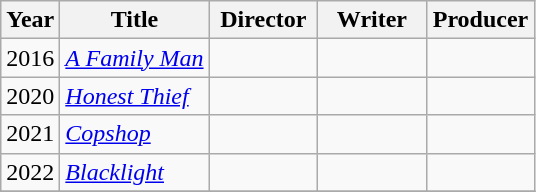<table class="wikitable">
<tr>
<th>Year</th>
<th>Title</th>
<th width=65>Director</th>
<th width=65>Writer</th>
<th width=65>Producer</th>
</tr>
<tr>
<td>2016</td>
<td><em><a href='#'>A Family Man</a></em></td>
<td></td>
<td></td>
<td></td>
</tr>
<tr>
<td>2020</td>
<td><em><a href='#'>Honest Thief</a></em></td>
<td></td>
<td></td>
<td></td>
</tr>
<tr>
<td>2021</td>
<td><em><a href='#'>Copshop</a></em></td>
<td></td>
<td></td>
<td></td>
</tr>
<tr>
<td>2022</td>
<td><em><a href='#'>Blacklight</a></em></td>
<td></td>
<td></td>
<td></td>
</tr>
<tr>
</tr>
</table>
